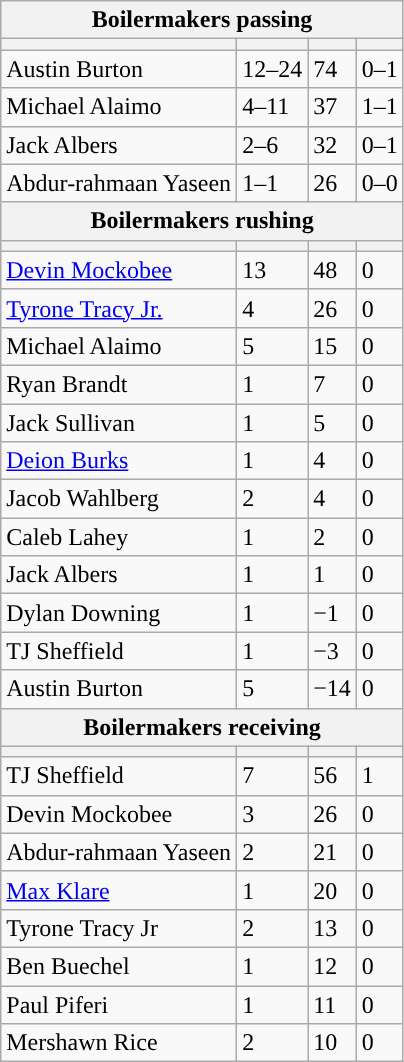<table class="wikitable plainrowheaders">
<tr>
<th colspan="6">Boilermakers passing</th>
</tr>
<tr>
<th scope="col"></th>
<th scope="col"></th>
<th scope="col"></th>
<th scope="col"></th>
</tr>
<tr>
<td>Austin Burton</td>
<td>12–24</td>
<td>74</td>
<td>0–1</td>
</tr>
<tr>
<td>Michael Alaimo</td>
<td>4–11</td>
<td>37</td>
<td>1–1</td>
</tr>
<tr>
<td>Jack Albers</td>
<td>2–6</td>
<td>32</td>
<td>0–1</td>
</tr>
<tr>
<td>Abdur-rahmaan Yaseen</td>
<td>1–1</td>
<td>26</td>
<td>0–0</td>
</tr>
<tr>
<th colspan="6">Boilermakers rushing</th>
</tr>
<tr>
<th scope="col"></th>
<th scope="col"></th>
<th scope="col"></th>
<th scope="col"></th>
</tr>
<tr>
<td><a href='#'>Devin Mockobee</a></td>
<td>13</td>
<td>48</td>
<td>0</td>
</tr>
<tr>
<td><a href='#'>Tyrone Tracy Jr.</a></td>
<td>4</td>
<td>26</td>
<td>0</td>
</tr>
<tr>
<td>Michael Alaimo</td>
<td>5</td>
<td>15</td>
<td>0</td>
</tr>
<tr>
<td>Ryan Brandt</td>
<td>1</td>
<td>7</td>
<td>0</td>
</tr>
<tr>
<td>Jack Sullivan</td>
<td>1</td>
<td>5</td>
<td>0</td>
</tr>
<tr>
<td><a href='#'>Deion Burks</a></td>
<td>1</td>
<td>4</td>
<td>0</td>
</tr>
<tr>
<td>Jacob Wahlberg</td>
<td>2</td>
<td>4</td>
<td>0</td>
</tr>
<tr>
<td>Caleb Lahey</td>
<td>1</td>
<td>2</td>
<td>0</td>
</tr>
<tr>
<td>Jack Albers</td>
<td>1</td>
<td>1</td>
<td>0</td>
</tr>
<tr>
<td>Dylan Downing</td>
<td>1</td>
<td>−1</td>
<td>0</td>
</tr>
<tr>
<td>TJ Sheffield</td>
<td>1</td>
<td>−3</td>
<td>0</td>
</tr>
<tr>
<td>Austin Burton</td>
<td>5</td>
<td>−14</td>
<td>0</td>
</tr>
<tr>
<th colspan="6">Boilermakers receiving</th>
</tr>
<tr>
<th scope="col"></th>
<th scope="col"></th>
<th scope="col"></th>
<th scope="col"></th>
</tr>
<tr>
<td>TJ Sheffield</td>
<td>7</td>
<td>56</td>
<td>1</td>
</tr>
<tr>
<td>Devin Mockobee</td>
<td>3</td>
<td>26</td>
<td>0</td>
</tr>
<tr>
<td>Abdur-rahmaan Yaseen</td>
<td>2</td>
<td>21</td>
<td>0</td>
</tr>
<tr>
<td><a href='#'>Max Klare</a></td>
<td>1</td>
<td>20</td>
<td>0</td>
</tr>
<tr>
<td>Tyrone Tracy Jr</td>
<td>2</td>
<td>13</td>
<td>0</td>
</tr>
<tr>
<td>Ben Buechel</td>
<td>1</td>
<td>12</td>
<td>0</td>
</tr>
<tr>
<td>Paul Piferi</td>
<td>1</td>
<td>11</td>
<td>0</td>
</tr>
<tr>
<td>Mershawn Rice</td>
<td>2</td>
<td>10</td>
<td>0</td>
</tr>
</table>
